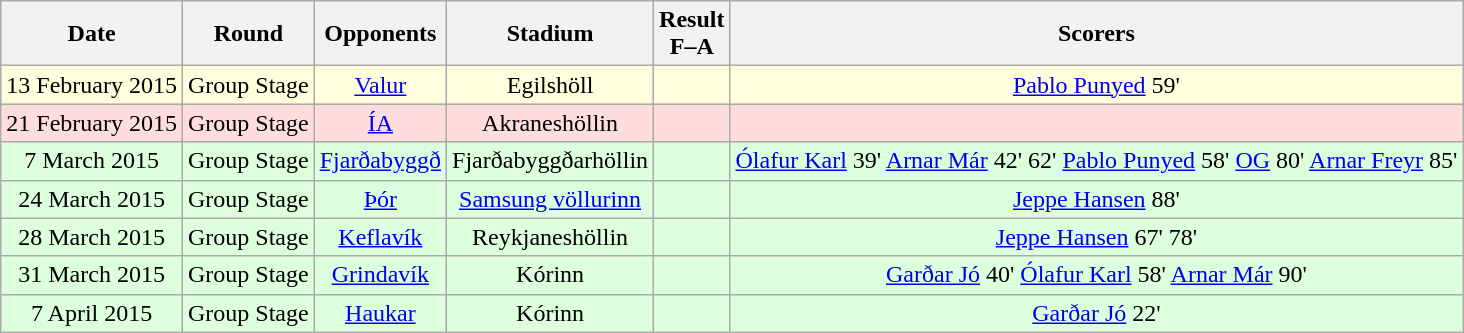<table class="wikitable" style="text-align:center">
<tr>
<th>Date</th>
<th>Round</th>
<th>Opponents</th>
<th>Stadium</th>
<th>Result<br>F–A</th>
<th>Scorers</th>
</tr>
<tr bgcolor="#ffffdd">
<td>13 February 2015</td>
<td>Group Stage</td>
<td><a href='#'>Valur</a></td>
<td>Egilshöll</td>
<td></td>
<td><a href='#'>Pablo Punyed</a> 59'</td>
</tr>
<tr bgcolor="#ffdddd">
<td>21 February 2015</td>
<td>Group Stage</td>
<td><a href='#'>ÍA</a></td>
<td>Akraneshöllin</td>
<td></td>
<td></td>
</tr>
<tr bgcolor="#ddffdd">
<td>7 March 2015</td>
<td>Group Stage</td>
<td><a href='#'>Fjarðabyggð</a></td>
<td>Fjarðabyggðarhöllin</td>
<td></td>
<td><a href='#'>Ólafur Karl</a> 39' <a href='#'>Arnar Már</a> 42' 62' <a href='#'>Pablo Punyed</a> 58' <a href='#'>OG</a> 80' <a href='#'>Arnar Freyr</a> 85'</td>
</tr>
<tr bgcolor="#ddffdd">
<td>24 March 2015</td>
<td>Group Stage</td>
<td><a href='#'>Þór</a></td>
<td><a href='#'>Samsung völlurinn</a></td>
<td></td>
<td><a href='#'>Jeppe Hansen</a> 88'</td>
</tr>
<tr bgcolor="#ddffdd">
<td>28 March 2015</td>
<td>Group Stage</td>
<td><a href='#'>Keflavík</a></td>
<td>Reykjaneshöllin</td>
<td></td>
<td><a href='#'>Jeppe Hansen</a> 67' 78'</td>
</tr>
<tr bgcolor="#ddffdd">
<td>31 March 2015</td>
<td>Group Stage</td>
<td><a href='#'>Grindavík</a></td>
<td>Kórinn</td>
<td></td>
<td><a href='#'>Garðar Jó</a> 40' <a href='#'>Ólafur Karl</a> 58' <a href='#'>Arnar Már</a> 90'</td>
</tr>
<tr bgcolor="#ddffdd">
<td>7 April 2015</td>
<td>Group Stage</td>
<td><a href='#'>Haukar</a></td>
<td>Kórinn</td>
<td></td>
<td><a href='#'>Garðar Jó</a> 22'</td>
</tr>
</table>
